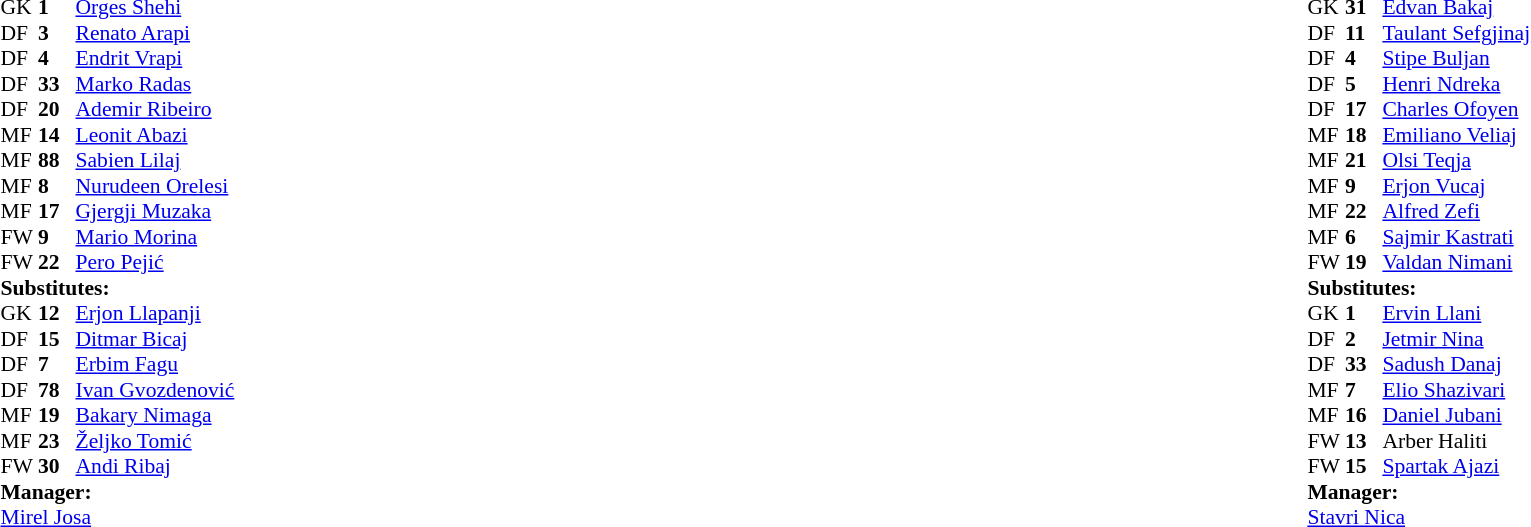<table width="100%">
<tr>
<td valign="top" width="50%"><br><table style="font-size:90%" cellspacing="0" cellpadding="0">
<tr>
<td colspan=4></td>
</tr>
<tr>
<th width=25></th>
<th width=25></th>
</tr>
<tr>
<td>GK</td>
<td><strong>1</strong></td>
<td>  <a href='#'>Orges Shehi</a></td>
</tr>
<tr>
<td>DF</td>
<td><strong>3</strong></td>
<td> <a href='#'>Renato Arapi</a></td>
<td></td>
<td></td>
</tr>
<tr>
<td>DF</td>
<td><strong>4</strong></td>
<td> <a href='#'>Endrit Vrapi</a></td>
</tr>
<tr>
<td>DF</td>
<td><strong>33</strong></td>
<td> <a href='#'>Marko Radas</a></td>
<td></td>
</tr>
<tr>
<td>DF</td>
<td><strong>20</strong></td>
<td> <a href='#'>Ademir Ribeiro</a></td>
<td></td>
</tr>
<tr>
<td>MF</td>
<td><strong>14</strong></td>
<td> <a href='#'>Leonit Abazi</a></td>
</tr>
<tr>
<td>MF</td>
<td><strong>88</strong></td>
<td> <a href='#'>Sabien Lilaj</a></td>
<td></td>
</tr>
<tr>
<td>MF</td>
<td><strong>8</strong></td>
<td> <a href='#'>Nurudeen Orelesi</a></td>
<td></td>
</tr>
<tr>
<td>MF</td>
<td><strong>17</strong></td>
<td> <a href='#'>Gjergji Muzaka</a></td>
<td></td>
<td></td>
</tr>
<tr>
<td>FW</td>
<td><strong>9</strong></td>
<td> <a href='#'>Mario Morina</a></td>
<td></td>
<td></td>
</tr>
<tr>
<td>FW</td>
<td><strong>22</strong></td>
<td> <a href='#'>Pero Pejić</a></td>
<td></td>
</tr>
<tr>
<td colspan="3"><strong>Substitutes:</strong></td>
</tr>
<tr>
<td>GK</td>
<td><strong>12</strong></td>
<td> <a href='#'>Erjon Llapanji</a></td>
</tr>
<tr>
<td>DF</td>
<td><strong>15</strong></td>
<td> <a href='#'>Ditmar Bicaj</a></td>
<td></td>
<td></td>
</tr>
<tr>
<td>DF</td>
<td><strong>7</strong></td>
<td> <a href='#'>Erbim Fagu</a></td>
<td></td>
<td></td>
</tr>
<tr>
<td>DF</td>
<td><strong>78</strong></td>
<td> <a href='#'>Ivan Gvozdenović</a></td>
</tr>
<tr>
<td>MF</td>
<td><strong>19</strong></td>
<td> <a href='#'>Bakary Nimaga</a></td>
</tr>
<tr>
<td>MF</td>
<td><strong>23</strong></td>
<td> <a href='#'>Željko Tomić</a></td>
</tr>
<tr>
<td>FW</td>
<td><strong>30</strong></td>
<td> <a href='#'>Andi Ribaj</a></td>
<td></td>
<td></td>
</tr>
<tr>
<td colspan="3"><strong>Manager:</strong></td>
</tr>
<tr>
<td colspan="3"> <a href='#'>Mirel Josa</a></td>
</tr>
</table>
</td>
<td valign="top"></td>
<td valign="top" width="50%"><br><table style="font-size: 90%" cellspacing="0" cellpadding="0" align="center">
<tr>
<td colspan=4></td>
</tr>
<tr>
<th width=25></th>
<th width=25></th>
</tr>
<tr>
<td>GK</td>
<td><strong>31</strong></td>
<td> <a href='#'>Edvan Bakaj</a></td>
</tr>
<tr>
<td>DF</td>
<td><strong>11</strong></td>
<td> <a href='#'>Taulant Sefgjinaj</a></td>
<td></td>
</tr>
<tr>
<td>DF</td>
<td><strong>4</strong></td>
<td> <a href='#'>Stipe Buljan</a></td>
<td></td>
</tr>
<tr>
<td>DF</td>
<td><strong>5</strong></td>
<td> <a href='#'>Henri Ndreka</a></td>
</tr>
<tr>
<td>DF</td>
<td><strong>17</strong></td>
<td> <a href='#'>Charles Ofoyen</a></td>
<td></td>
</tr>
<tr>
<td>MF</td>
<td><strong>18</strong></td>
<td> <a href='#'>Emiliano Veliaj</a></td>
</tr>
<tr>
<td>MF</td>
<td><strong>21</strong></td>
<td> <a href='#'>Olsi Teqja</a></td>
</tr>
<tr>
<td>MF</td>
<td><strong>9</strong></td>
<td> <a href='#'>Erjon Vucaj</a></td>
</tr>
<tr>
<td>MF</td>
<td><strong>22</strong></td>
<td> <a href='#'>Alfred Zefi</a></td>
<td></td>
</tr>
<tr>
<td>MF</td>
<td><strong>6</strong></td>
<td> <a href='#'>Sajmir Kastrati</a></td>
<td></td>
<td></td>
</tr>
<tr>
<td>FW</td>
<td><strong>19</strong></td>
<td> <a href='#'>Valdan Nimani</a></td>
<td></td>
<td></td>
</tr>
<tr>
<td colspan="3"><strong>Substitutes:</strong></td>
</tr>
<tr>
<td>GK</td>
<td><strong>1</strong></td>
<td> <a href='#'>Ervin Llani</a></td>
</tr>
<tr>
<td>DF</td>
<td><strong>2</strong></td>
<td> <a href='#'>Jetmir Nina</a></td>
<td></td>
<td></td>
</tr>
<tr>
<td>DF</td>
<td><strong>33</strong></td>
<td> <a href='#'>Sadush Danaj</a></td>
</tr>
<tr>
<td>MF</td>
<td><strong>7</strong></td>
<td> <a href='#'>Elio Shazivari</a></td>
<td></td>
<td></td>
</tr>
<tr>
<td>MF</td>
<td><strong>16</strong></td>
<td> <a href='#'>Daniel Jubani</a></td>
</tr>
<tr>
<td>FW</td>
<td><strong>13</strong></td>
<td> Arber Haliti</td>
<td></td>
<td> </td>
</tr>
<tr>
<td>FW</td>
<td><strong>15</strong></td>
<td> <a href='#'>Spartak Ajazi</a></td>
</tr>
<tr>
<td colspan="3"><strong>Manager:</strong></td>
</tr>
<tr>
<td colspan="3"> <a href='#'>Stavri Nica</a></td>
</tr>
</table>
</td>
</tr>
</table>
